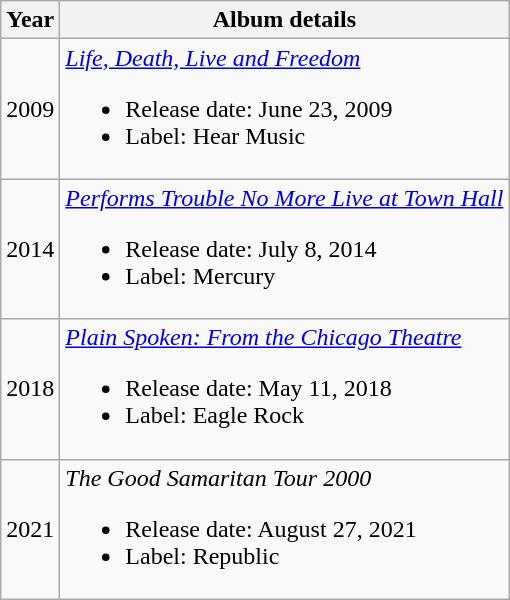<table class="wikitable">
<tr>
<th>Year</th>
<th>Album details</th>
</tr>
<tr>
<td>2009</td>
<td><em><a href='#'>Life, Death, Live and Freedom</a></em><br><ul><li>Release date: June 23, 2009</li><li>Label: Hear Music</li></ul></td>
</tr>
<tr>
<td>2014</td>
<td><em><a href='#'>Performs Trouble No More Live at Town Hall</a></em><br><ul><li>Release date: July 8, 2014</li><li>Label: Mercury</li></ul></td>
</tr>
<tr>
<td>2018</td>
<td><em><a href='#'>Plain Spoken: From the Chicago Theatre</a></em><br><ul><li>Release date: May 11, 2018</li><li>Label: Eagle Rock</li></ul></td>
</tr>
<tr>
<td>2021</td>
<td><em>The Good Samaritan Tour 2000</em><br><ul><li>Release date: August 27, 2021</li><li>Label: Republic</li></ul></td>
</tr>
</table>
